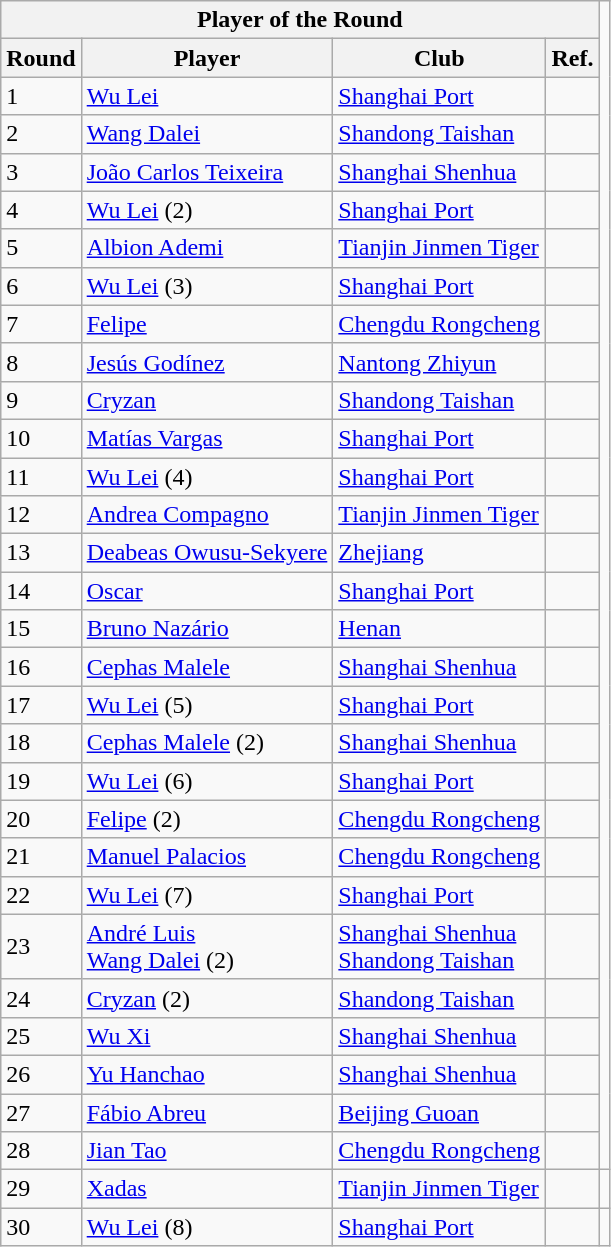<table class="wikitable sortable">
<tr>
<th colspan="4">Player of the Round</th>
</tr>
<tr>
<th>Round</th>
<th>Player</th>
<th>Club</th>
<th>Ref.</th>
</tr>
<tr>
<td>1</td>
<td> <a href='#'>Wu Lei</a></td>
<td><a href='#'>Shanghai Port</a></td>
<td></td>
</tr>
<tr>
<td>2</td>
<td> <a href='#'>Wang Dalei</a></td>
<td><a href='#'>Shandong Taishan</a></td>
<td></td>
</tr>
<tr>
<td>3</td>
<td> <a href='#'>João Carlos Teixeira</a></td>
<td><a href='#'>Shanghai Shenhua</a></td>
<td></td>
</tr>
<tr>
<td>4</td>
<td> <a href='#'>Wu Lei</a> (2)</td>
<td><a href='#'>Shanghai Port</a></td>
<td></td>
</tr>
<tr>
<td>5</td>
<td> <a href='#'>Albion Ademi</a></td>
<td><a href='#'>Tianjin Jinmen Tiger</a></td>
<td></td>
</tr>
<tr>
<td>6</td>
<td> <a href='#'>Wu Lei</a> (3)</td>
<td><a href='#'>Shanghai Port</a></td>
<td></td>
</tr>
<tr>
<td>7</td>
<td> <a href='#'>Felipe</a></td>
<td><a href='#'>Chengdu Rongcheng</a></td>
<td></td>
</tr>
<tr>
<td>8</td>
<td> <a href='#'>Jesús Godínez</a></td>
<td><a href='#'>Nantong Zhiyun</a></td>
<td></td>
</tr>
<tr>
<td>9</td>
<td> <a href='#'>Cryzan</a></td>
<td><a href='#'>Shandong Taishan</a></td>
<td></td>
</tr>
<tr>
<td>10</td>
<td> <a href='#'>Matías Vargas</a></td>
<td><a href='#'>Shanghai Port</a></td>
<td></td>
</tr>
<tr>
<td>11</td>
<td> <a href='#'>Wu Lei</a> (4)</td>
<td><a href='#'>Shanghai Port</a></td>
<td></td>
</tr>
<tr>
<td>12</td>
<td> <a href='#'>Andrea Compagno</a></td>
<td><a href='#'>Tianjin Jinmen Tiger</a></td>
<td></td>
</tr>
<tr>
<td>13</td>
<td> <a href='#'>Deabeas Owusu-Sekyere</a></td>
<td><a href='#'>Zhejiang</a></td>
<td></td>
</tr>
<tr>
<td>14</td>
<td> <a href='#'>Oscar</a></td>
<td><a href='#'>Shanghai Port</a></td>
<td></td>
</tr>
<tr>
<td>15</td>
<td> <a href='#'>Bruno Nazário</a></td>
<td><a href='#'>Henan</a></td>
<td></td>
</tr>
<tr>
<td>16</td>
<td> <a href='#'>Cephas Malele</a></td>
<td><a href='#'>Shanghai Shenhua</a></td>
<td></td>
</tr>
<tr>
<td>17</td>
<td> <a href='#'>Wu Lei</a> (5)</td>
<td><a href='#'>Shanghai Port</a></td>
<td></td>
</tr>
<tr>
<td>18</td>
<td> <a href='#'>Cephas Malele</a> (2)</td>
<td><a href='#'>Shanghai Shenhua</a></td>
<td></td>
</tr>
<tr>
<td>19</td>
<td> <a href='#'>Wu Lei</a> (6)</td>
<td><a href='#'>Shanghai Port</a></td>
<td></td>
</tr>
<tr>
<td>20</td>
<td> <a href='#'>Felipe</a> (2)</td>
<td><a href='#'>Chengdu Rongcheng</a></td>
<td></td>
</tr>
<tr>
<td>21</td>
<td> <a href='#'>Manuel Palacios</a></td>
<td><a href='#'>Chengdu Rongcheng</a></td>
<td></td>
</tr>
<tr>
<td>22</td>
<td> <a href='#'>Wu Lei</a> (7)</td>
<td><a href='#'>Shanghai Port</a></td>
<td></td>
</tr>
<tr>
<td>23</td>
<td> <a href='#'>André Luis</a><br> <a href='#'>Wang Dalei</a> (2)</td>
<td><a href='#'>Shanghai Shenhua</a><br><a href='#'>Shandong Taishan</a></td>
<td></td>
</tr>
<tr>
<td>24</td>
<td> <a href='#'>Cryzan</a> (2)</td>
<td><a href='#'>Shandong Taishan</a></td>
<td></td>
</tr>
<tr>
<td>25</td>
<td> <a href='#'>Wu Xi</a></td>
<td><a href='#'>Shanghai Shenhua</a></td>
<td></td>
</tr>
<tr>
<td>26</td>
<td> <a href='#'>Yu Hanchao</a></td>
<td><a href='#'>Shanghai Shenhua</a></td>
<td></td>
</tr>
<tr>
<td>27</td>
<td> <a href='#'>Fábio Abreu</a></td>
<td><a href='#'>Beijing Guoan</a></td>
<td></td>
</tr>
<tr>
<td>28</td>
<td> <a href='#'>Jian Tao</a></td>
<td><a href='#'>Chengdu Rongcheng</a></td>
<td></td>
</tr>
<tr>
<td>29</td>
<td> <a href='#'>Xadas</a></td>
<td><a href='#'>Tianjin Jinmen Tiger</a></td>
<td></td>
<td></td>
</tr>
<tr>
<td>30</td>
<td> <a href='#'>Wu Lei</a> (8)</td>
<td><a href='#'>Shanghai Port</a></td>
<td></td>
</tr>
</table>
